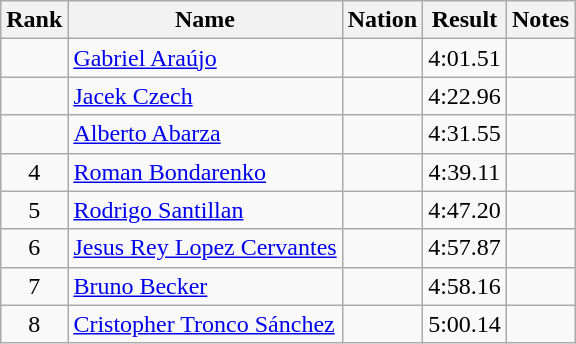<table class="wikitable sortable" style="text-align:center">
<tr>
<th>Rank</th>
<th>Name</th>
<th>Nation</th>
<th>Result</th>
<th>Notes</th>
</tr>
<tr>
<td></td>
<td align="left"><a href='#'>Gabriel Araújo</a></td>
<td align=left></td>
<td>4:01.51</td>
<td></td>
</tr>
<tr>
<td></td>
<td align="left"><a href='#'>Jacek Czech</a></td>
<td align=left></td>
<td>4:22.96</td>
<td></td>
</tr>
<tr>
<td></td>
<td align="left"><a href='#'>Alberto Abarza</a></td>
<td align=left></td>
<td>4:31.55</td>
<td></td>
</tr>
<tr>
<td>4</td>
<td align="left"><a href='#'>Roman Bondarenko</a></td>
<td align=left></td>
<td>4:39.11</td>
<td></td>
</tr>
<tr>
<td>5</td>
<td align="left"><a href='#'>Rodrigo Santillan</a></td>
<td align=left></td>
<td>4:47.20</td>
<td></td>
</tr>
<tr>
<td>6</td>
<td align="left"><a href='#'>Jesus Rey Lopez Cervantes</a></td>
<td align=left></td>
<td>4:57.87</td>
<td></td>
</tr>
<tr>
<td>7</td>
<td align="left"><a href='#'>Bruno Becker</a></td>
<td align=left></td>
<td>4:58.16</td>
<td></td>
</tr>
<tr>
<td>8</td>
<td align="left"><a href='#'>Cristopher Tronco Sánchez</a></td>
<td align=left></td>
<td>5:00.14</td>
<td></td>
</tr>
</table>
